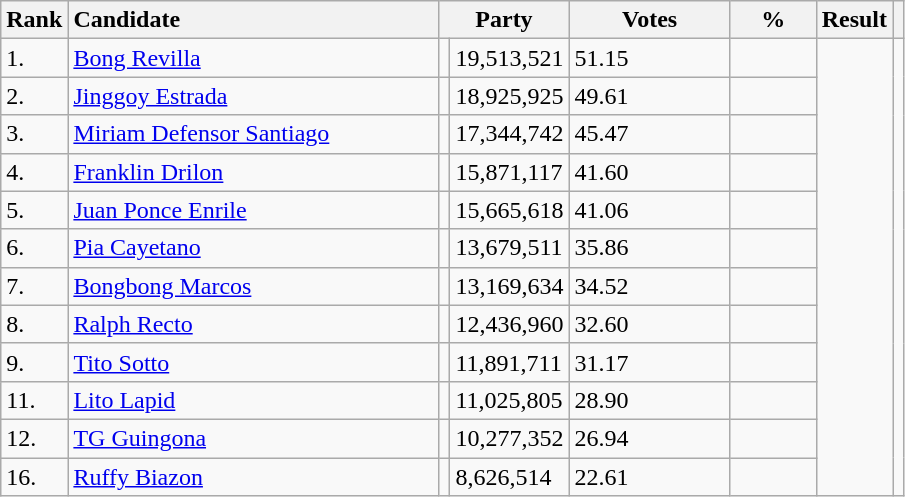<table class="wikitable">
<tr>
<th width="5px">Rank</th>
<th style="text-align:left;width: 15em">Candidate</th>
<th colspan="2">Party</th>
<th width="100px">Votes</th>
<th width="50px">%</th>
<th>Result</th>
<th></th>
</tr>
<tr>
<td>1.</td>
<td width="200px" style="text-align:left;"><a href='#'>Bong Revilla</a></td>
<td></td>
<td>19,513,521</td>
<td>51.15</td>
<td></td>
<td rowspan="12"></td>
</tr>
<tr>
<td>2.</td>
<td width="200px" style="text-align:left;"><a href='#'>Jinggoy Estrada</a></td>
<td></td>
<td>18,925,925</td>
<td>49.61</td>
<td></td>
</tr>
<tr>
<td>3.</td>
<td width="200px" style="text-align:left;"><a href='#'>Miriam Defensor Santiago</a></td>
<td></td>
<td>17,344,742</td>
<td>45.47</td>
<td></td>
</tr>
<tr>
<td>4.</td>
<td width="200px" style="text-align:left;"><a href='#'>Franklin Drilon</a></td>
<td></td>
<td>15,871,117</td>
<td>41.60</td>
<td></td>
</tr>
<tr>
<td>5.</td>
<td width="200px" style="text-align:left;"><a href='#'>Juan Ponce Enrile</a></td>
<td></td>
<td>15,665,618</td>
<td>41.06</td>
<td></td>
</tr>
<tr>
<td>6.</td>
<td width="200px" style="text-align:left;"><a href='#'>Pia Cayetano</a></td>
<td></td>
<td>13,679,511</td>
<td>35.86</td>
<td></td>
</tr>
<tr>
<td>7.</td>
<td width="200px" style="text-align:left;"><a href='#'>Bongbong Marcos</a></td>
<td></td>
<td>13,169,634</td>
<td>34.52</td>
<td></td>
</tr>
<tr>
<td>8.</td>
<td width="200px" style="text-align:left;"><a href='#'>Ralph Recto</a></td>
<td></td>
<td>12,436,960</td>
<td>32.60</td>
<td></td>
</tr>
<tr>
<td>9.</td>
<td width="200px" style="text-align:left;"><a href='#'>Tito Sotto</a></td>
<td></td>
<td>11,891,711</td>
<td>31.17</td>
<td></td>
</tr>
<tr>
<td>11.</td>
<td width="200px" style="text-align:left;"><a href='#'>Lito Lapid</a></td>
<td></td>
<td>11,025,805</td>
<td>28.90</td>
<td></td>
</tr>
<tr>
<td>12.</td>
<td width="200px" style="text-align:left;"><a href='#'>TG Guingona</a></td>
<td></td>
<td>10,277,352</td>
<td>26.94</td>
<td></td>
</tr>
<tr>
<td>16.</td>
<td width="200px" style="text-align:left;"><a href='#'>Ruffy Biazon</a></td>
<td></td>
<td>8,626,514</td>
<td>22.61</td>
<td></td>
</tr>
</table>
